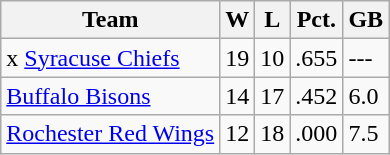<table class="wikitable sortable">
<tr>
<th>Team</th>
<th>W</th>
<th>L</th>
<th>Pct.</th>
<th>GB</th>
</tr>
<tr>
<td>x <a href='#'>Syracuse Chiefs</a></td>
<td>19</td>
<td>10</td>
<td>.655</td>
<td>---</td>
</tr>
<tr>
<td><a href='#'>Buffalo Bisons</a></td>
<td>14</td>
<td>17</td>
<td>.452</td>
<td>6.0</td>
</tr>
<tr>
<td><a href='#'>Rochester Red Wings</a></td>
<td>12</td>
<td>18</td>
<td>.000</td>
<td>7.5</td>
</tr>
</table>
